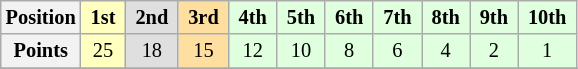<table class="wikitable" style="font-size:85%; text-align:center">
<tr>
<th>Position</th>
<td style="background:#ffffbf"> <strong>1st</strong> </td>
<td style="background:#dfdfdf"> <strong>2nd</strong> </td>
<td style="background:#ffdf9f"> <strong>3rd</strong> </td>
<td style="background:#dfffdf"> <strong>4th</strong> </td>
<td style="background:#dfffdf"> <strong>5th</strong> </td>
<td style="background:#dfffdf"> <strong>6th</strong> </td>
<td style="background:#dfffdf"> <strong>7th</strong> </td>
<td style="background:#dfffdf"> <strong>8th</strong> </td>
<td style="background:#dfffdf"> <strong>9th</strong> </td>
<td style="background:#dfffdf"> <strong>10th</strong> </td>
</tr>
<tr>
<th>Points</th>
<td style="background:#ffffbf">25</td>
<td style="background:#dfdfdf">18</td>
<td style="background:#ffdf9f">15</td>
<td style="background:#dfffdf">12</td>
<td style="background:#dfffdf">10</td>
<td style="background:#dfffdf">8</td>
<td style="background:#dfffdf">6</td>
<td style="background:#dfffdf">4</td>
<td style="background:#dfffdf">2</td>
<td style="background:#dfffdf">1</td>
</tr>
<tr>
</tr>
</table>
